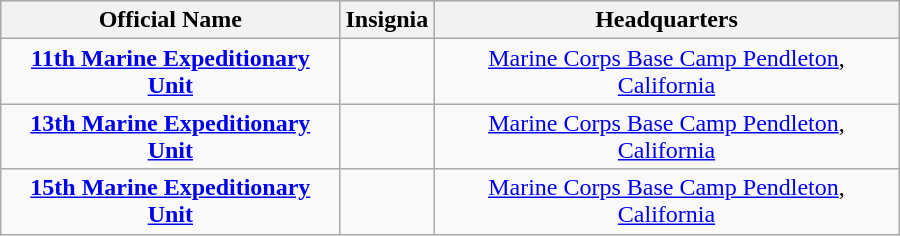<table class="wikitable" width="600" style="text-align:center;">
<tr bgcolor="#CCCCCC">
<th><strong>Official Name</strong></th>
<th><strong>Insignia</strong></th>
<th><strong>Headquarters</strong></th>
</tr>
<tr>
<td><strong><a href='#'>11th Marine Expeditionary Unit</a></strong></td>
<td></td>
<td><a href='#'>Marine Corps Base Camp Pendleton</a>, <a href='#'>California</a></td>
</tr>
<tr>
<td><strong><a href='#'>13th Marine Expeditionary Unit</a></strong></td>
<td></td>
<td><a href='#'>Marine Corps Base Camp Pendleton</a>, <a href='#'>California</a></td>
</tr>
<tr>
<td><strong><a href='#'>15th Marine Expeditionary Unit</a></strong></td>
<td></td>
<td><a href='#'>Marine Corps Base Camp Pendleton</a>, <a href='#'>California</a></td>
</tr>
</table>
